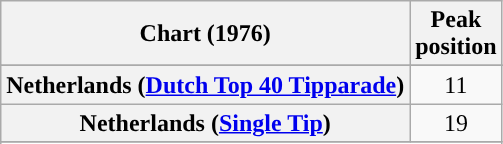<table class="wikitable sortable plainrowheaders" style="text-align:center">
<tr>
<th>Chart (1976)</th>
<th>Peak<br>position</th>
</tr>
<tr>
</tr>
<tr>
</tr>
<tr>
<th scope="row">Netherlands (<a href='#'>Dutch Top 40 Tipparade</a>)</th>
<td>11</td>
</tr>
<tr>
<th scope="row">Netherlands (<a href='#'>Single Tip</a>)</th>
<td>19</td>
</tr>
<tr>
</tr>
<tr>
</tr>
<tr>
</tr>
</table>
